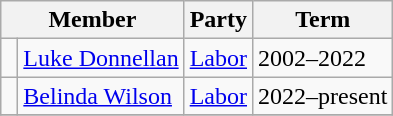<table class="wikitable">
<tr>
<th colspan="2">Member</th>
<th>Party</th>
<th>Term</th>
</tr>
<tr>
<td> </td>
<td><a href='#'>Luke Donnellan</a></td>
<td><a href='#'>Labor</a></td>
<td>2002–2022</td>
</tr>
<tr>
<td> </td>
<td><a href='#'>Belinda Wilson</a></td>
<td><a href='#'>Labor</a></td>
<td>2022–present</td>
</tr>
<tr>
</tr>
</table>
